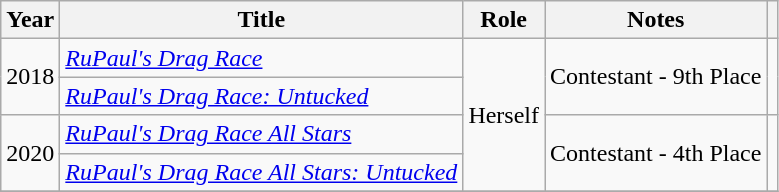<table class="wikitable plainrowheaders sortable">
<tr>
<th scope="col">Year</th>
<th scope="col">Title</th>
<th scope="col">Role</th>
<th scope="col">Notes</th>
<th style="text-align: center;" class="unsortable"></th>
</tr>
<tr>
<td rowspan="2">2018</td>
<td><em><a href='#'>RuPaul's Drag Race</a></em></td>
<td rowspan="4">Herself</td>
<td rowspan="2">Contestant - 9th Place</td>
<td rowspan="2" style="text-align: center;"></td>
</tr>
<tr>
<td><em><a href='#'>RuPaul's Drag Race: Untucked</a></em></td>
</tr>
<tr>
<td rowspan="2">2020</td>
<td scope="row"><a href='#'><em>RuPaul's Drag Race All Stars</em></a></td>
<td rowspan="2">Contestant - 4th Place</td>
<td rowspan="2" style="text-align: center;"></td>
</tr>
<tr>
<td><a href='#'><em>RuPaul's Drag Race All Stars: Untucked</em></a></td>
</tr>
<tr>
</tr>
</table>
